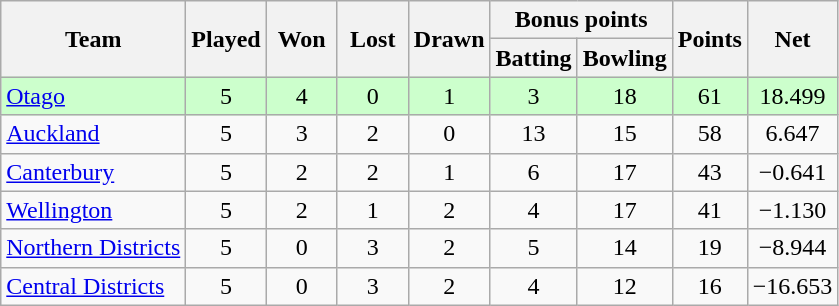<table class="wikitable" style="text-align:center;">
<tr>
<th rowspan="2">Team</th>
<th style="width:40px;" rowspan="2">Played</th>
<th style="width:40px;" rowspan="2">Won</th>
<th style="width:40px;" rowspan="2">Lost</th>
<th style="width:40px;" rowspan="2">Drawn</th>
<th style="width:40px;" colspan="2">Bonus points</th>
<th style="width:40px;" rowspan="2">Points</th>
<th style="width:40px;" rowspan="2">Net </th>
</tr>
<tr>
<th style="width:40px;">Batting</th>
<th style="width:40px;">Bowling</th>
</tr>
<tr style="background:#cfc">
<td style="text-align:left;"><a href='#'>Otago</a></td>
<td>5</td>
<td>4</td>
<td>0</td>
<td>1</td>
<td>3</td>
<td>18</td>
<td>61</td>
<td>18.499</td>
</tr>
<tr>
<td style="text-align:left;"><a href='#'>Auckland</a></td>
<td>5</td>
<td>3</td>
<td>2</td>
<td>0</td>
<td>13</td>
<td>15</td>
<td>58</td>
<td>6.647</td>
</tr>
<tr>
<td style="text-align:left;"><a href='#'>Canterbury</a></td>
<td>5</td>
<td>2</td>
<td>2</td>
<td>1</td>
<td>6</td>
<td>17</td>
<td>43</td>
<td>−0.641</td>
</tr>
<tr>
<td style="text-align:left;"><a href='#'>Wellington</a></td>
<td>5</td>
<td>2</td>
<td>1</td>
<td>2</td>
<td>4</td>
<td>17</td>
<td>41</td>
<td>−1.130</td>
</tr>
<tr>
<td style="text-align:left;"><a href='#'>Northern Districts</a></td>
<td>5</td>
<td>0</td>
<td>3</td>
<td>2</td>
<td>5</td>
<td>14</td>
<td>19</td>
<td>−8.944</td>
</tr>
<tr>
<td style="text-align:left;"><a href='#'>Central Districts</a></td>
<td>5</td>
<td>0</td>
<td>3</td>
<td>2</td>
<td>4</td>
<td>12</td>
<td>16</td>
<td>−16.653</td>
</tr>
</table>
